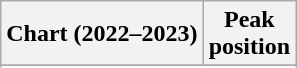<table class="wikitable plainrowheaders sortable">
<tr>
<th scope="col">Chart (2022–2023)</th>
<th scope="col">Peak<br>position</th>
</tr>
<tr>
</tr>
<tr>
</tr>
<tr>
</tr>
<tr>
</tr>
<tr>
</tr>
<tr>
</tr>
<tr>
</tr>
<tr>
</tr>
<tr>
</tr>
<tr>
</tr>
<tr>
</tr>
<tr>
</tr>
<tr>
</tr>
</table>
